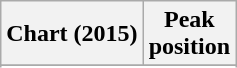<table class="wikitable plainrowheaders sortable">
<tr>
<th scope="col">Chart (2015)</th>
<th scope="col">Peak<br>position</th>
</tr>
<tr>
</tr>
<tr>
</tr>
<tr>
</tr>
</table>
